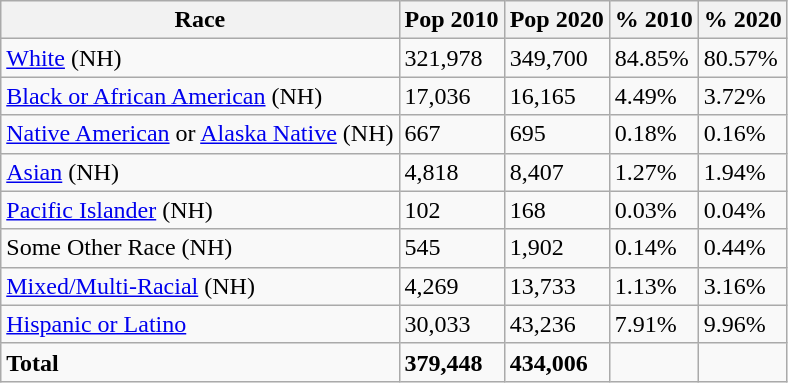<table class="wikitable">
<tr>
<th>Race</th>
<th>Pop 2010</th>
<th>Pop 2020</th>
<th>% 2010</th>
<th>% 2020</th>
</tr>
<tr>
<td><a href='#'>White</a> (NH)</td>
<td>321,978</td>
<td>349,700</td>
<td>84.85%</td>
<td>80.57%</td>
</tr>
<tr>
<td><a href='#'>Black or African American</a> (NH)</td>
<td>17,036</td>
<td>16,165</td>
<td>4.49%</td>
<td>3.72%</td>
</tr>
<tr>
<td><a href='#'>Native American</a> or <a href='#'>Alaska Native</a> (NH)</td>
<td>667</td>
<td>695</td>
<td>0.18%</td>
<td>0.16%</td>
</tr>
<tr>
<td><a href='#'>Asian</a> (NH)</td>
<td>4,818</td>
<td>8,407</td>
<td>1.27%</td>
<td>1.94%</td>
</tr>
<tr>
<td><a href='#'>Pacific Islander</a> (NH)</td>
<td>102</td>
<td>168</td>
<td>0.03%</td>
<td>0.04%</td>
</tr>
<tr>
<td>Some Other Race (NH)</td>
<td>545</td>
<td>1,902</td>
<td>0.14%</td>
<td>0.44%</td>
</tr>
<tr>
<td><a href='#'>Mixed/Multi-Racial</a> (NH)</td>
<td>4,269</td>
<td>13,733</td>
<td>1.13%</td>
<td>3.16%</td>
</tr>
<tr>
<td><a href='#'>Hispanic or Latino</a></td>
<td>30,033</td>
<td>43,236</td>
<td>7.91%</td>
<td>9.96%</td>
</tr>
<tr>
<td><strong>Total</strong></td>
<td><strong>379,448</strong></td>
<td><strong>434,006</strong></td>
<td></td>
<td></td>
</tr>
</table>
